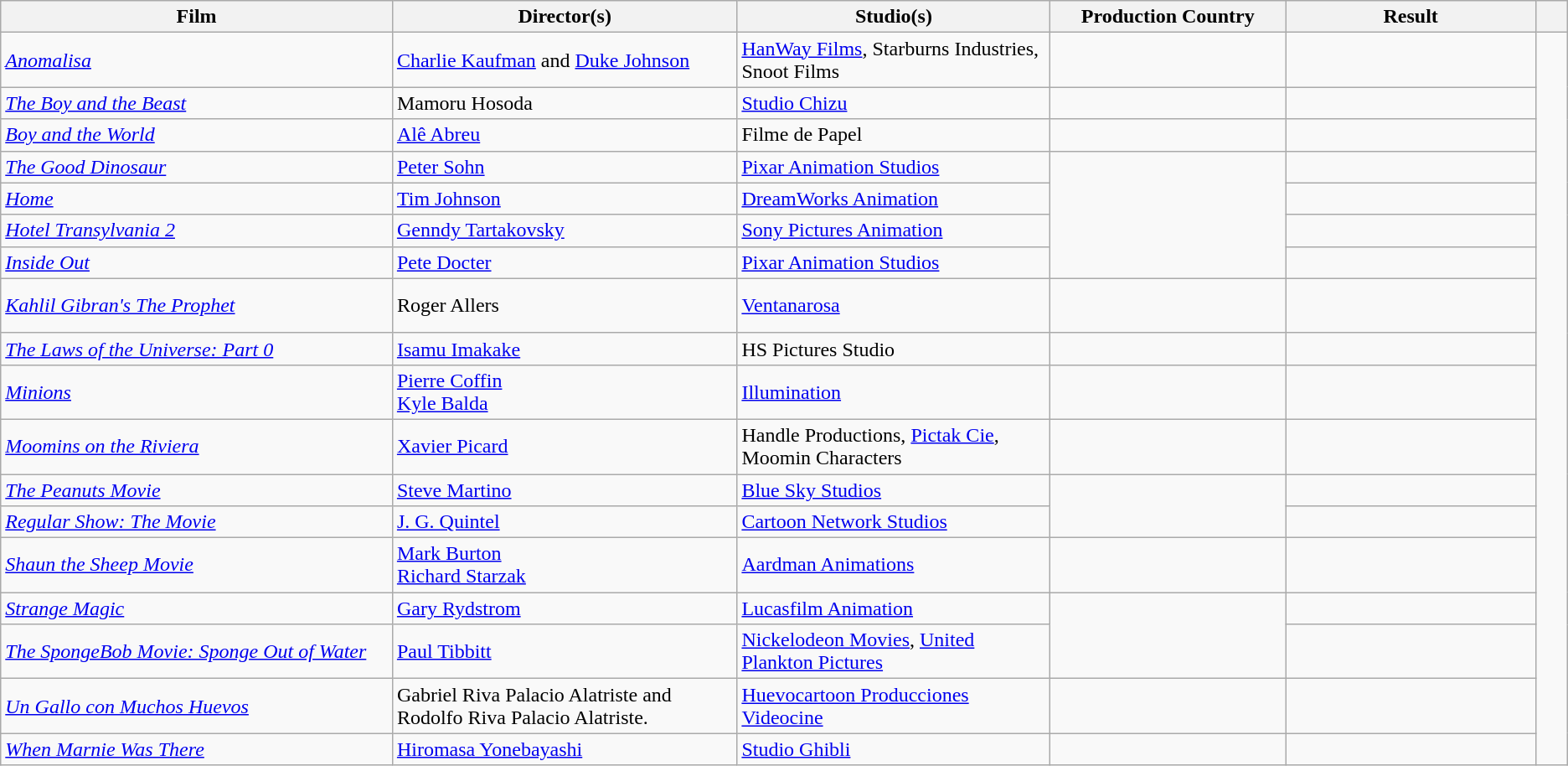<table class="wikitable">
<tr>
<th scope="col" style="width:25%;">Film</th>
<th scope="col" style="width:22%;">Director(s)</th>
<th scope="col" style="width:20%;">Studio(s)</th>
<th scope="col" style="width:15%;">Production Country</th>
<th scope="col">Result</th>
<th scope="col" style="width:2%;"></th>
</tr>
<tr>
<td><em><a href='#'>Anomalisa</a></em></td>
<td><a href='#'>Charlie Kaufman</a> and <a href='#'>Duke Johnson</a></td>
<td><a href='#'>HanWay Films</a>, Starburns Industries, Snoot Films</td>
<td></td>
<td></td>
<td rowspan="18"></td>
</tr>
<tr>
<td><em><a href='#'>The Boy and the Beast</a></em></td>
<td>Mamoru Hosoda</td>
<td><a href='#'>Studio Chizu</a></td>
<td></td>
<td></td>
</tr>
<tr>
<td><em><a href='#'>Boy and the World</a></em></td>
<td><a href='#'>Alê Abreu</a></td>
<td>Filme de Papel</td>
<td></td>
<td></td>
</tr>
<tr>
<td><em><a href='#'>The Good Dinosaur</a></em></td>
<td><a href='#'>Peter Sohn</a></td>
<td><a href='#'>Pixar Animation Studios</a></td>
<td rowspan="4"></td>
<td></td>
</tr>
<tr>
<td><em><a href='#'>Home</a></em></td>
<td><a href='#'>Tim Johnson</a></td>
<td><a href='#'>DreamWorks Animation</a></td>
<td></td>
</tr>
<tr>
<td><em><a href='#'>Hotel Transylvania 2</a></em></td>
<td><a href='#'>Genndy Tartakovsky</a></td>
<td><a href='#'>Sony Pictures Animation</a></td>
<td></td>
</tr>
<tr>
<td><em><a href='#'>Inside Out</a></em></td>
<td><a href='#'>Pete Docter</a></td>
<td><a href='#'>Pixar Animation Studios</a></td>
<td></td>
</tr>
<tr>
<td><a href='#'><em>Kahlil Gibran's The Prophet</em></a></td>
<td>Roger Allers</td>
<td><a href='#'>Ventanarosa</a></td>
<td> <br> <br></td>
<td></td>
</tr>
<tr>
<td><a href='#'><em>The Laws of the Universe: Part 0</em></a></td>
<td><a href='#'>Isamu Imakake</a></td>
<td>HS Pictures Studio</td>
<td></td>
<td></td>
</tr>
<tr>
<td><em><a href='#'>Minions</a></em></td>
<td><a href='#'>Pierre Coffin</a><br><a href='#'>Kyle Balda</a></td>
<td><a href='#'>Illumination</a></td>
<td></td>
<td></td>
</tr>
<tr>
<td><em><a href='#'>Moomins on the Riviera</a></em></td>
<td><a href='#'>Xavier Picard</a></td>
<td>Handle Productions, <a href='#'>Pictak Cie</a>, Moomin Characters</td>
<td> <br></td>
<td></td>
</tr>
<tr>
<td><em><a href='#'>The Peanuts Movie</a></em></td>
<td><a href='#'>Steve Martino</a></td>
<td><a href='#'>Blue Sky Studios</a></td>
<td rowspan="2"></td>
<td></td>
</tr>
<tr>
<td><em><a href='#'>Regular Show: The Movie</a></em></td>
<td><a href='#'>J. G. Quintel</a></td>
<td><a href='#'>Cartoon Network Studios</a></td>
<td></td>
</tr>
<tr>
<td><em><a href='#'>Shaun the Sheep Movie</a></em></td>
<td><a href='#'>Mark Burton</a><br><a href='#'>Richard Starzak</a></td>
<td><a href='#'>Aardman Animations</a></td>
<td></td>
<td></td>
</tr>
<tr>
<td><em><a href='#'>Strange Magic</a></em></td>
<td><a href='#'>Gary Rydstrom</a></td>
<td><a href='#'>Lucasfilm Animation</a></td>
<td rowspan="2"></td>
<td></td>
</tr>
<tr>
<td><em><a href='#'>The SpongeBob Movie: Sponge Out of Water</a></em></td>
<td><a href='#'>Paul Tibbitt</a></td>
<td><a href='#'>Nickelodeon Movies</a>, <a href='#'>United Plankton Pictures</a></td>
<td></td>
</tr>
<tr>
<td><em><a href='#'>Un Gallo con Muchos Huevos</a></em></td>
<td>Gabriel Riva Palacio Alatriste and Rodolfo Riva Palacio Alatriste.</td>
<td><a href='#'>Huevocartoon Producciones</a><br><a href='#'>Videocine</a></td>
<td></td>
<td></td>
</tr>
<tr>
<td><em><a href='#'>When Marnie Was There</a></em></td>
<td><a href='#'>Hiromasa Yonebayashi</a></td>
<td><a href='#'>Studio Ghibli</a></td>
<td></td>
<td></td>
</tr>
</table>
